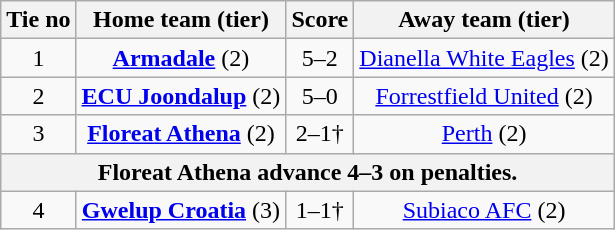<table class="wikitable" style="text-align:center">
<tr>
<th>Tie no</th>
<th>Home team (tier)</th>
<th>Score</th>
<th>Away team (tier)</th>
</tr>
<tr>
<td>1</td>
<td><strong><a href='#'>Armadale</a></strong> (2)</td>
<td>5–2</td>
<td><a href='#'>Dianella White Eagles</a> (2)</td>
</tr>
<tr>
<td>2</td>
<td><strong><a href='#'>ECU Joondalup</a></strong> (2)</td>
<td>5–0</td>
<td><a href='#'>Forrestfield United</a> (2)</td>
</tr>
<tr>
<td>3</td>
<td><strong><a href='#'>Floreat Athena</a></strong> (2)</td>
<td>2–1†</td>
<td><a href='#'>Perth</a> (2)</td>
</tr>
<tr>
<th colspan=4>Floreat Athena advance 4–3 on penalties.</th>
</tr>
<tr>
<td>4</td>
<td><strong><a href='#'>Gwelup Croatia</a></strong> (3)</td>
<td>1–1†</td>
<td><a href='#'>Subiaco AFC</a> (2)</td>
</tr>
</table>
